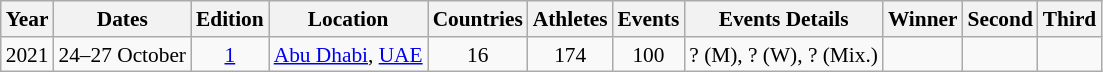<table class="wikitable sortable" style=font-size:89%;>
<tr>
<th>Year</th>
<th>Dates</th>
<th>Edition</th>
<th>Location</th>
<th>Countries</th>
<th>Athletes</th>
<th>Events</th>
<th>Events Details</th>
<th>Winner</th>
<th>Second</th>
<th>Third</th>
</tr>
<tr>
<td align=center>2021</td>
<td>24–27 October</td>
<td align=center><a href='#'>1</a></td>
<td> <a href='#'>Abu Dhabi</a>, <a href='#'>UAE</a></td>
<td align=center>16</td>
<td align=center>174</td>
<td align=center>100</td>
<td>? (M), ? (W), ? (Mix.)</td>
<td></td>
<td></td>
<td></td>
</tr>
</table>
